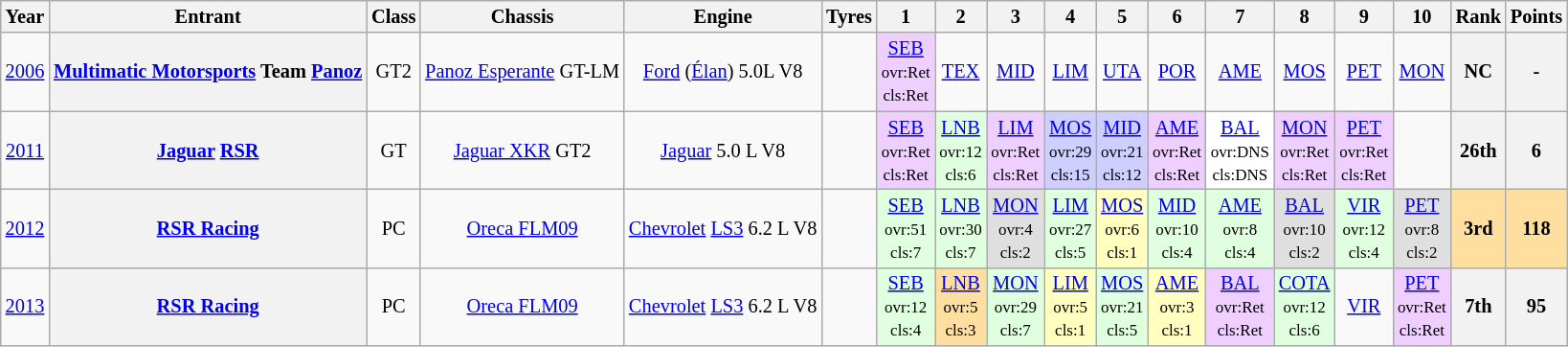<table class="wikitable" style="text-align:center; font-size:85%">
<tr>
<th>Year</th>
<th>Entrant</th>
<th>Class</th>
<th>Chassis</th>
<th>Engine</th>
<th>Tyres</th>
<th>1</th>
<th>2</th>
<th>3</th>
<th>4</th>
<th>5</th>
<th>6</th>
<th>7</th>
<th>8</th>
<th>9</th>
<th>10</th>
<th>Rank</th>
<th>Points</th>
</tr>
<tr>
<td><a href='#'>2006</a></td>
<th nowrap><a href='#'>Multimatic Motorsports</a> Team <a href='#'>Panoz</a></th>
<td>GT2</td>
<td nowrap><a href='#'>Panoz Esperante</a> GT-LM</td>
<td nowrap><a href='#'>Ford</a> (<a href='#'>Élan</a>) 5.0L V8</td>
<td></td>
<td style="background:#EFCFFF;"><a href='#'>SEB</a><br><small>ovr:Ret<br>cls:Ret</small></td>
<td><a href='#'>TEX</a></td>
<td><a href='#'>MID</a></td>
<td><a href='#'>LIM</a></td>
<td><a href='#'>UTA</a></td>
<td><a href='#'>POR</a></td>
<td><a href='#'>AME</a></td>
<td><a href='#'>MOS</a></td>
<td><a href='#'>PET</a></td>
<td><a href='#'>MON</a></td>
<th>NC</th>
<th>-</th>
</tr>
<tr>
<td><a href='#'>2011</a></td>
<th nowrap><a href='#'>Jaguar</a> <a href='#'>RSR</a></th>
<td>GT</td>
<td nowrap><a href='#'>Jaguar XKR</a> GT2</td>
<td nowrap><a href='#'>Jaguar</a> 5.0 L V8</td>
<td></td>
<td style="background:#EFCFFF;"><a href='#'>SEB</a><br><small>ovr:Ret<br>cls:Ret</small></td>
<td style="background:#DFFFDF;"><a href='#'>LNB</a><br><small>ovr:12<br>cls:6</small></td>
<td style="background:#EFCFFF;"><a href='#'>LIM</a><br><small>ovr:Ret<br>cls:Ret</small></td>
<td style="background:#CFCFFF;"><a href='#'>MOS</a><br><small>ovr:29<br>cls:15</small></td>
<td style="background:#CFCFFF;"><a href='#'>MID</a><br><small>ovr:21<br>cls:12</small></td>
<td style="background:#EFCFFF;"><a href='#'>AME</a><br><small>ovr:Ret<br>cls:Ret</small></td>
<td style="background:#FFFFFF;"><a href='#'>BAL</a><br><small>ovr:DNS<br>cls:DNS</small></td>
<td style="background:#EFCFFF;"><a href='#'>MON</a><br><small>ovr:Ret<br>cls:Ret</small></td>
<td style="background:#EFCFFF;"><a href='#'>PET</a><br><small>ovr:Ret<br>cls:Ret</small></td>
<td></td>
<th>26th</th>
<th>6</th>
</tr>
<tr>
<td><a href='#'>2012</a></td>
<th nowrap><a href='#'>RSR Racing</a></th>
<td>PC</td>
<td nowrap><a href='#'>Oreca FLM09</a></td>
<td nowrap><a href='#'>Chevrolet</a> <a href='#'>LS3</a> 6.2 L V8</td>
<td></td>
<td style="background:#DFFFDF;"><a href='#'>SEB</a><br><small>ovr:51<br>cls:7</small></td>
<td style="background:#DFFFDF;"><a href='#'>LNB</a><br><small>ovr:30<br>cls:7</small></td>
<td style="background:#DFDFDF;"><a href='#'>MON</a><br><small>ovr:4<br>cls:2</small></td>
<td style="background:#DFFFDF;"><a href='#'>LIM</a><br><small>ovr:27<br>cls:5</small></td>
<td style="background:#FFFFBF;"><a href='#'>MOS</a><br><small>ovr:6<br>cls:1</small></td>
<td style="background:#DFFFDF;"><a href='#'>MID</a><br><small>ovr:10<br>cls:4</small></td>
<td style="background:#DFFFDF;"><a href='#'>AME</a><br><small>ovr:8<br>cls:4</small></td>
<td style="background:#DFDFDF;"><a href='#'>BAL</a><br><small>ovr:10<br>cls:2</small></td>
<td style="background:#DFFFDF;"><a href='#'>VIR</a><br><small>ovr:12<br>cls:4</small></td>
<td style="background:#DFDFDF;"><a href='#'>PET</a><br><small>ovr:8<br>cls:2</small></td>
<td style="background:#FFDF9F;"><strong>3rd</strong></td>
<td style="background:#FFDF9F;"><strong>118</strong></td>
</tr>
<tr>
<td><a href='#'>2013</a></td>
<th nowrap><a href='#'>RSR Racing</a></th>
<td>PC</td>
<td nowrap><a href='#'>Oreca FLM09</a></td>
<td nowrap><a href='#'>Chevrolet</a> <a href='#'>LS3</a> 6.2 L V8</td>
<td></td>
<td style="background:#DFFFDF;"><a href='#'>SEB</a><br><small>ovr:12<br>cls:4</small></td>
<td style="background:#FFDF9F;"><a href='#'>LNB</a><br><small>ovr:5<br>cls:3</small></td>
<td style="background:#DFFFDF;"><a href='#'>MON</a><br><small>ovr:29<br>cls:7</small></td>
<td style="background:#FFFFBF;"><a href='#'>LIM</a><br><small>ovr:5<br>cls:1</small></td>
<td style="background:#DFFFDF;"><a href='#'>MOS</a><br><small>ovr:21<br>cls:5</small></td>
<td style="background:#FFFFBF;"><a href='#'>AME</a><br><small>ovr:3<br>cls:1</small></td>
<td style="background:#EFCFFF;"><a href='#'>BAL</a><br><small>ovr:Ret<br>cls:Ret</small></td>
<td style="background:#DFFFDF;"><a href='#'>COTA</a><br><small>ovr:12<br>cls:6</small></td>
<td><a href='#'>VIR</a></td>
<td style="background:#EFCFFF;"><a href='#'>PET</a><br><small>ovr:Ret<br>cls:Ret</small></td>
<th>7th</th>
<th>95</th>
</tr>
</table>
